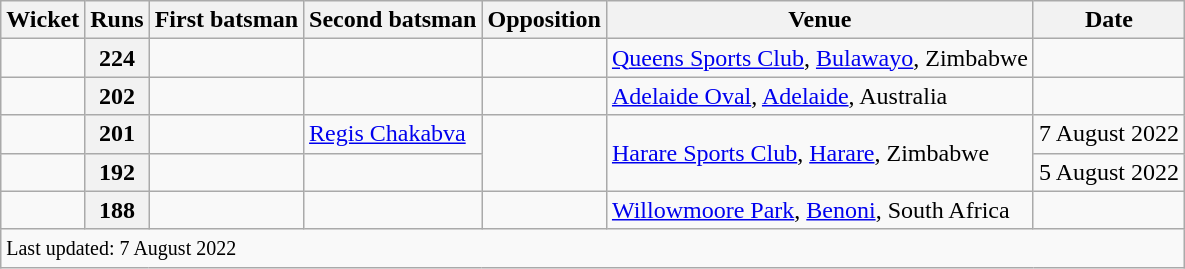<table class="wikitable plainrowheaders sortable">
<tr>
<th scope=col>Wicket</th>
<th scope=col>Runs</th>
<th scope=col>First batsman</th>
<th scope=col>Second batsman</th>
<th scope=col>Opposition</th>
<th scope=col>Venue</th>
<th scope=col>Date</th>
</tr>
<tr>
<td style="text-align:center"></td>
<th scope=row style=text-align:center;><strong>224</strong></th>
<td></td>
<td></td>
<td></td>
<td><a href='#'>Queens Sports Club</a>, <a href='#'>Bulawayo</a>, Zimbabwe</td>
<td></td>
</tr>
<tr>
<td style="text-align:center"></td>
<th scope=row style=text-align:center;><strong>202</strong></th>
<td></td>
<td></td>
<td></td>
<td><a href='#'>Adelaide Oval</a>, <a href='#'>Adelaide</a>, Australia</td>
<td></td>
</tr>
<tr>
<td style="text-align:center"></td>
<th scope="row" style="text-align:center;"><strong>201</strong></th>
<td></td>
<td><a href='#'>Regis Chakabva</a></td>
<td rowspan="2"></td>
<td rowspan="2"><a href='#'>Harare Sports Club</a>, <a href='#'>Harare</a>, Zimbabwe</td>
<td>7 August 2022</td>
</tr>
<tr>
<td style="text-align:center"></td>
<th scope="row" style="text-align:center;"><strong>192</strong></th>
<td></td>
<td></td>
<td>5 August 2022</td>
</tr>
<tr>
<td style="text-align:center"></td>
<th scope="row" style="text-align:center;"><strong>188</strong></th>
<td></td>
<td></td>
<td></td>
<td><a href='#'>Willowmoore Park</a>, <a href='#'>Benoni</a>, South Africa</td>
<td></td>
</tr>
<tr class="sortbottom">
<td colspan="7"><small>Last updated: 7 August 2022</small></td>
</tr>
</table>
